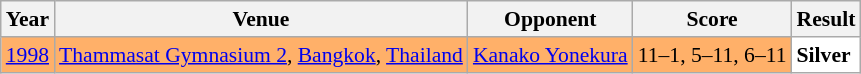<table class="sortable wikitable" style="font-size: 90%;">
<tr>
<th>Year</th>
<th>Venue</th>
<th>Opponent</th>
<th>Score</th>
<th>Result</th>
</tr>
<tr style="background:#FFB069">
<td align="center"><a href='#'>1998</a></td>
<td align="left"><a href='#'>Thammasat Gymnasium 2</a>, <a href='#'>Bangkok</a>, <a href='#'>Thailand</a></td>
<td align="left"> <a href='#'>Kanako Yonekura</a></td>
<td align="left">11–1, 5–11, 6–11</td>
<td style="text-align:left; background:white"> <strong>Silver</strong></td>
</tr>
</table>
